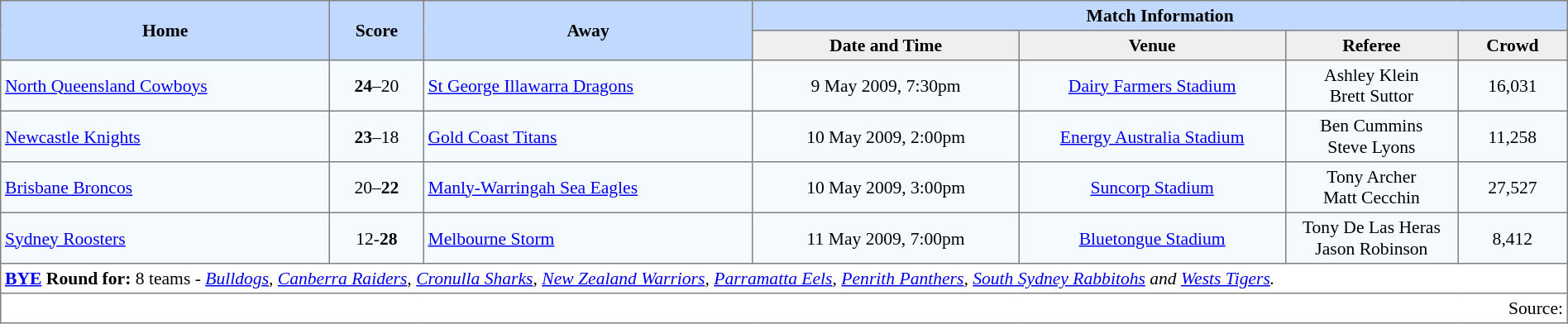<table border="1" cellpadding="3" cellspacing="0" style="border-collapse:collapse; font-size:90%; width:100%;">
<tr style="background:#c1d8ff;">
<th rowspan="2" style="width:21%;">Home</th>
<th rowspan="2" style="width:6%;">Score</th>
<th rowspan="2" style="width:21%;">Away</th>
<th colspan=4>Match Information</th>
</tr>
<tr style="background:#efefef;">
<th width=17%>Date and Time</th>
<th width=17%>Venue</th>
<th width=11%>Referee</th>
<th width=7%>Crowd</th>
</tr>
<tr style="text-align:center; background:#f5faff;">
<td align=left> <a href='#'>North Queensland Cowboys</a></td>
<td><strong>24</strong>–20</td>
<td align=left> <a href='#'>St George Illawarra Dragons</a></td>
<td>9 May 2009, 7:30pm</td>
<td><a href='#'>Dairy Farmers Stadium</a></td>
<td>Ashley Klein<br>Brett Suttor</td>
<td>16,031</td>
</tr>
<tr style="text-align:center; background:#f5faff;">
<td align=left> <a href='#'>Newcastle Knights</a></td>
<td><strong>23</strong>–18</td>
<td align=left> <a href='#'>Gold Coast Titans</a></td>
<td>10 May 2009, 2:00pm</td>
<td><a href='#'>Energy Australia Stadium</a></td>
<td>Ben Cummins<br>Steve Lyons</td>
<td>11,258</td>
</tr>
<tr style="text-align:center; background:#f5faff;">
<td align=left> <a href='#'>Brisbane Broncos</a></td>
<td>20–<strong>22</strong></td>
<td align=left> <a href='#'>Manly-Warringah Sea Eagles</a></td>
<td>10 May 2009, 3:00pm</td>
<td><a href='#'>Suncorp Stadium</a></td>
<td>Tony Archer<br>Matt Cecchin</td>
<td>27,527</td>
</tr>
<tr style="text-align:center; background:#f5faff;">
<td align=left> <a href='#'>Sydney Roosters</a></td>
<td>12-<strong>28</strong></td>
<td align=left> <a href='#'>Melbourne Storm</a></td>
<td>11 May 2009, 7:00pm</td>
<td><a href='#'>Bluetongue Stadium</a></td>
<td>Tony De Las Heras<br>Jason Robinson</td>
<td>8,412</td>
</tr>
<tr>
<td colspan="7" style="text-align:left;"><strong><a href='#'>BYE</a> Round for:</strong> 8 teams - <em><a href='#'>Bulldogs</a>, <a href='#'>Canberra Raiders</a>, <a href='#'>Cronulla Sharks</a>, <a href='#'>New Zealand Warriors</a>, <a href='#'>Parramatta Eels</a>, <a href='#'>Penrith Panthers</a>, <a href='#'>South Sydney Rabbitohs</a> and <a href='#'>Wests Tigers</a>.</em></td>
</tr>
<tr>
<td colspan="7" style="text-align:right;">Source: </td>
</tr>
</table>
